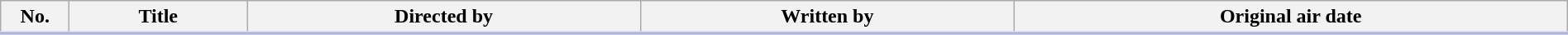<table class="wikitable" style="width:100%; margin:auto; background:#FFF;">
<tr style="border-bottom: 3px solid #CCF;">
<th style="width:3em;">No.</th>
<th>Title</th>
<th>Directed by</th>
<th>Written by</th>
<th>Original air date</th>
</tr>
<tr>
</tr>
</table>
